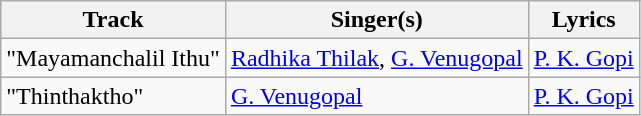<table class="wikitable">
<tr>
<th>Track</th>
<th>Singer(s)</th>
<th>Lyrics</th>
</tr>
<tr>
<td>"Mayamanchalil Ithu"</td>
<td><a href='#'>Radhika Thilak</a>, <a href='#'>G. Venugopal</a></td>
<td><a href='#'>P. K. Gopi</a></td>
</tr>
<tr>
<td>"Thinthaktho"</td>
<td><a href='#'>G. Venugopal</a></td>
<td><a href='#'>P. K. Gopi</a></td>
</tr>
</table>
